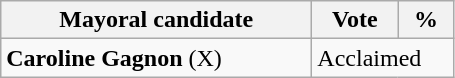<table class="wikitable">
<tr>
<th bgcolor="#DDDDFF" width="200px">Mayoral candidate</th>
<th bgcolor="#DDDDFF" width="50px">Vote</th>
<th bgcolor="#DDDDFF" width="30px">%</th>
</tr>
<tr>
<td><strong>Caroline Gagnon</strong> (X)</td>
<td colspan="2">Acclaimed</td>
</tr>
</table>
